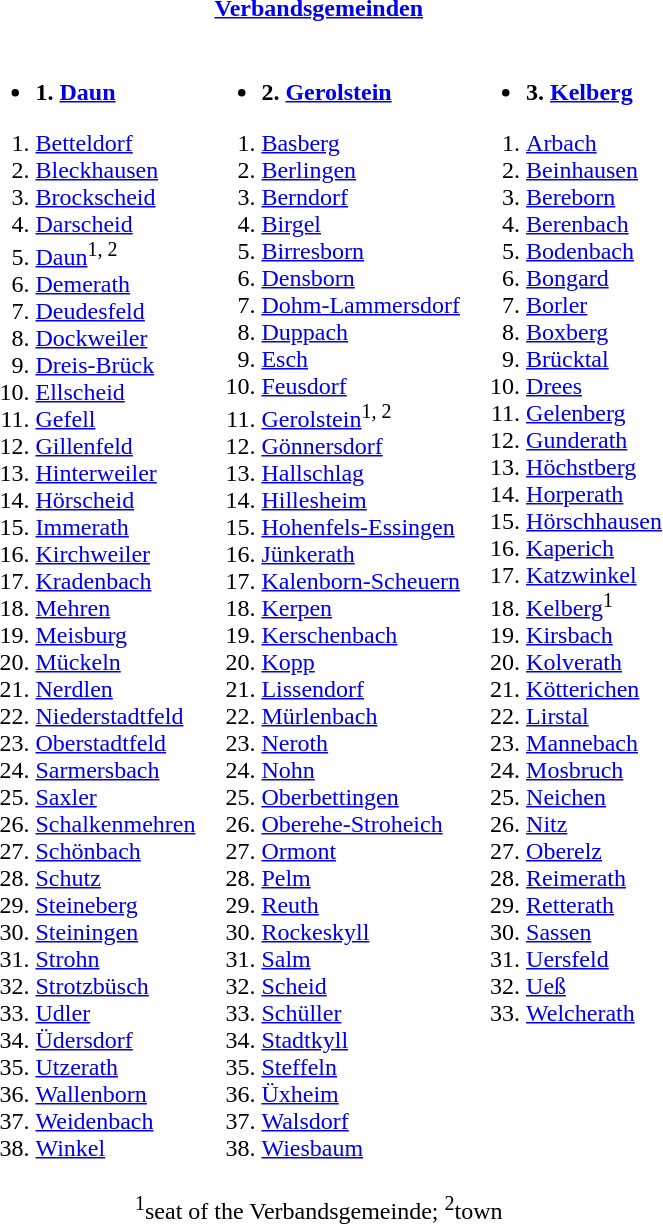<table>
<tr>
<th colspan=3><a href='#'>Verbandsgemeinden</a></th>
</tr>
<tr valign=top>
<td><br><ul><li><strong>1. <a href='#'>Daun</a></strong></li></ul><ol><li><a href='#'>Betteldorf</a></li><li><a href='#'>Bleckhausen</a></li><li><a href='#'>Brockscheid</a></li><li><a href='#'>Darscheid</a></li><li><a href='#'>Daun</a><sup>1, 2</sup></li><li><a href='#'>Demerath</a></li><li><a href='#'>Deudesfeld</a></li><li><a href='#'>Dockweiler</a></li><li><a href='#'>Dreis-Brück</a></li><li><a href='#'>Ellscheid</a></li><li><a href='#'>Gefell</a></li><li><a href='#'>Gillenfeld</a></li><li><a href='#'>Hinterweiler</a></li><li><a href='#'>Hörscheid</a></li><li><a href='#'>Immerath</a></li><li><a href='#'>Kirchweiler</a></li><li><a href='#'>Kradenbach</a></li><li><a href='#'>Mehren</a></li><li><a href='#'>Meisburg</a></li><li><a href='#'>Mückeln</a></li><li><a href='#'>Nerdlen</a></li><li><a href='#'>Niederstadtfeld</a></li><li><a href='#'>Oberstadtfeld</a></li><li><a href='#'>Sarmersbach</a></li><li><a href='#'>Saxler</a></li><li><a href='#'>Schalkenmehren</a></li><li><a href='#'>Schönbach</a></li><li><a href='#'>Schutz</a></li><li><a href='#'>Steineberg</a></li><li><a href='#'>Steiningen</a></li><li><a href='#'>Strohn</a></li><li><a href='#'>Strotzbüsch</a></li><li><a href='#'>Udler</a></li><li><a href='#'>Üdersdorf</a></li><li><a href='#'>Utzerath</a></li><li><a href='#'>Wallenborn</a></li><li><a href='#'>Weidenbach</a></li><li><a href='#'>Winkel</a></li></ol></td>
<td><br><ul><li><strong>2. <a href='#'>Gerolstein</a></strong></li></ul><ol><li><a href='#'>Basberg</a></li><li><a href='#'>Berlingen</a></li><li><a href='#'>Berndorf</a></li><li><a href='#'>Birgel</a></li><li><a href='#'>Birresborn</a></li><li><a href='#'>Densborn</a></li><li><a href='#'>Dohm-Lammersdorf</a></li><li><a href='#'>Duppach</a></li><li><a href='#'>Esch</a></li><li><a href='#'>Feusdorf</a></li><li><a href='#'>Gerolstein</a><sup>1, 2</sup></li><li><a href='#'>Gönnersdorf</a></li><li><a href='#'>Hallschlag</a></li><li><a href='#'>Hillesheim</a></li><li><a href='#'>Hohenfels-Essingen</a></li><li><a href='#'>Jünkerath</a></li><li><a href='#'>Kalenborn-Scheuern</a></li><li><a href='#'>Kerpen</a></li><li><a href='#'>Kerschenbach</a></li><li><a href='#'>Kopp</a></li><li><a href='#'>Lissendorf</a></li><li><a href='#'>Mürlenbach</a></li><li><a href='#'>Neroth</a></li><li><a href='#'>Nohn</a></li><li><a href='#'>Oberbettingen</a></li><li><a href='#'>Oberehe-Stroheich</a></li><li><a href='#'>Ormont</a></li><li><a href='#'>Pelm</a></li><li><a href='#'>Reuth</a></li><li><a href='#'>Rockeskyll</a></li><li><a href='#'>Salm</a></li><li><a href='#'>Scheid</a></li><li><a href='#'>Schüller</a></li><li><a href='#'>Stadtkyll</a></li><li><a href='#'>Steffeln</a></li><li><a href='#'>Üxheim</a></li><li><a href='#'>Walsdorf</a></li><li><a href='#'>Wiesbaum</a></li></ol></td>
<td><br><ul><li><strong>3. <a href='#'>Kelberg</a></strong></li></ul><ol><li><a href='#'>Arbach</a></li><li><a href='#'>Beinhausen</a></li><li><a href='#'>Bereborn</a></li><li><a href='#'>Berenbach</a></li><li><a href='#'>Bodenbach</a></li><li><a href='#'>Bongard</a></li><li><a href='#'>Borler</a></li><li><a href='#'>Boxberg</a></li><li><a href='#'>Brücktal</a></li><li><a href='#'>Drees</a></li><li><a href='#'>Gelenberg</a></li><li><a href='#'>Gunderath</a></li><li><a href='#'>Höchstberg</a></li><li><a href='#'>Horperath</a></li><li><a href='#'>Hörschhausen</a></li><li><a href='#'>Kaperich</a></li><li><a href='#'>Katzwinkel</a></li><li><a href='#'>Kelberg</a><sup>1</sup></li><li><a href='#'>Kirsbach</a></li><li><a href='#'>Kolverath</a></li><li><a href='#'>Kötterichen</a></li><li><a href='#'>Lirstal</a></li><li><a href='#'>Mannebach</a></li><li><a href='#'>Mosbruch</a></li><li><a href='#'>Neichen</a></li><li><a href='#'>Nitz</a></li><li><a href='#'>Oberelz</a></li><li><a href='#'>Reimerath</a></li><li><a href='#'>Retterath</a></li><li><a href='#'>Sassen</a></li><li><a href='#'>Uersfeld</a></li><li><a href='#'>Ueß</a></li><li><a href='#'>Welcherath</a></li></ol></td>
</tr>
<tr>
<td colspan="3" style="text-align:center;"><sup>1</sup>seat of the Verbandsgemeinde; <sup>2</sup>town</td>
</tr>
</table>
